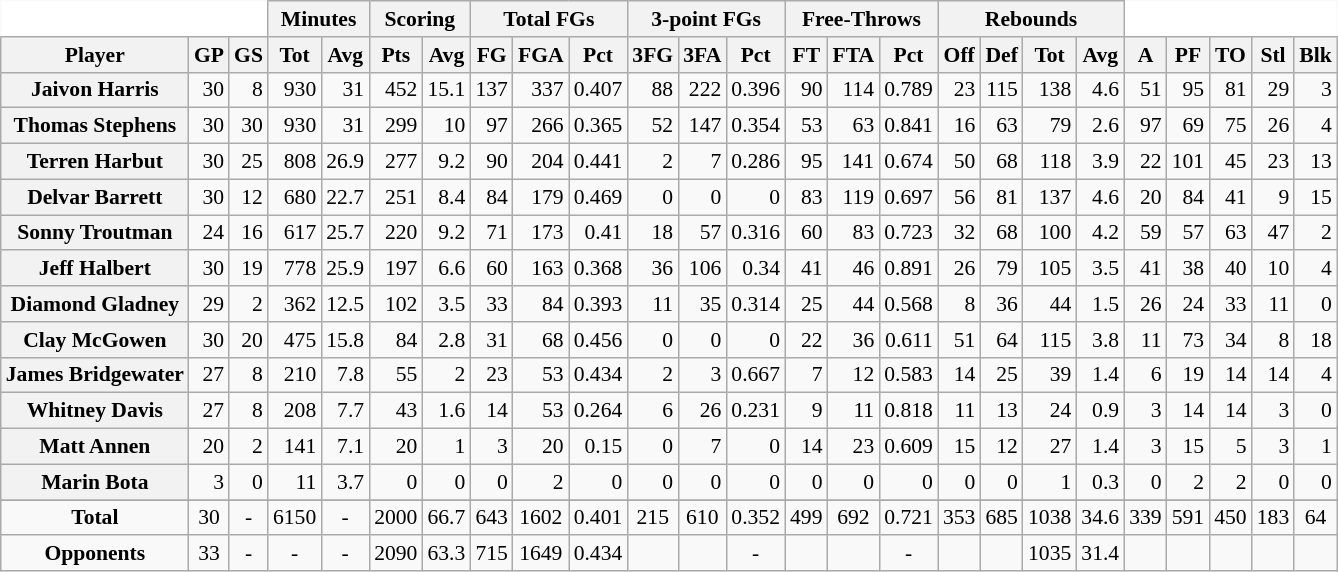<table class="wikitable sortable" border="1" style="font-size:90%;">
<tr>
<th colspan="3" style="border-top-style:hidden; border-left-style:hidden; background: white;"></th>
<th colspan="2" style=>Minutes</th>
<th colspan="2" style=>Scoring</th>
<th colspan="3" style=>Total FGs</th>
<th colspan="3" style=>3-point FGs</th>
<th colspan="3" style=>Free-Throws</th>
<th colspan="4" style=>Rebounds</th>
<th colspan="5" style="border-top-style:hidden; border-right-style:hidden; background: white;"></th>
</tr>
<tr>
<th scope="col" style=>Player</th>
<th scope="col" style=>GP</th>
<th scope="col" style=>GS</th>
<th scope="col" style=>Tot</th>
<th scope="col" style=>Avg</th>
<th scope="col" style=>Pts</th>
<th scope="col" style=>Avg</th>
<th scope="col" style=>FG</th>
<th scope="col" style=>FGA</th>
<th scope="col" style=>Pct</th>
<th scope="col" style=>3FG</th>
<th scope="col" style=>3FA</th>
<th scope="col" style=>Pct</th>
<th scope="col" style=>FT</th>
<th scope="col" style=>FTA</th>
<th scope="col" style=>Pct</th>
<th scope="col" style=>Off</th>
<th scope="col" style=>Def</th>
<th scope="col" style=>Tot</th>
<th scope="col" style=>Avg</th>
<th scope="col" style=>A</th>
<th scope="col" style=>PF</th>
<th scope="col" style=>TO</th>
<th scope="col" style=>Stl</th>
<th scope="col" style=>Blk</th>
</tr>
<tr>
<th>Jaivon Harris</th>
<td align="right">30</td>
<td align="right">8</td>
<td align="right">930</td>
<td align="right">31</td>
<td align="right">452</td>
<td align="right">15.1</td>
<td align="right">137</td>
<td align="right">337</td>
<td align="right">0.407</td>
<td align="right">88</td>
<td align="right">222</td>
<td align="right">0.396</td>
<td align="right">90</td>
<td align="right">114</td>
<td align="right">0.789</td>
<td align="right">23</td>
<td align="right">115</td>
<td align="right">138</td>
<td align="right">4.6</td>
<td align="right">51</td>
<td align="right">95</td>
<td align="right">81</td>
<td align="right">29</td>
<td align="right">3</td>
</tr>
<tr>
<th>Thomas Stephens</th>
<td align="right">30</td>
<td align="right">30</td>
<td align="right">930</td>
<td align="right">31</td>
<td align="right">299</td>
<td align="right">10</td>
<td align="right">97</td>
<td align="right">266</td>
<td align="right">0.365</td>
<td align="right">52</td>
<td align="right">147</td>
<td align="right">0.354</td>
<td align="right">53</td>
<td align="right">63</td>
<td align="right">0.841</td>
<td align="right">16</td>
<td align="right">63</td>
<td align="right">79</td>
<td align="right">2.6</td>
<td align="right">97</td>
<td align="right">69</td>
<td align="right">75</td>
<td align="right">26</td>
<td align="right">4</td>
</tr>
<tr>
<th>Terren Harbut</th>
<td align="right">30</td>
<td align="right">25</td>
<td align="right">808</td>
<td align="right">26.9</td>
<td align="right">277</td>
<td align="right">9.2</td>
<td align="right">90</td>
<td align="right">204</td>
<td align="right">0.441</td>
<td align="right">2</td>
<td align="right">7</td>
<td align="right">0.286</td>
<td align="right">95</td>
<td align="right">141</td>
<td align="right">0.674</td>
<td align="right">50</td>
<td align="right">68</td>
<td align="right">118</td>
<td align="right">3.9</td>
<td align="right">22</td>
<td align="right">101</td>
<td align="right">45</td>
<td align="right">23</td>
<td align="right">13</td>
</tr>
<tr>
<th>Delvar Barrett</th>
<td align="right">30</td>
<td align="right">12</td>
<td align="right">680</td>
<td align="right">22.7</td>
<td align="right">251</td>
<td align="right">8.4</td>
<td align="right">84</td>
<td align="right">179</td>
<td align="right">0.469</td>
<td align="right">0</td>
<td align="right">0</td>
<td align="right">0</td>
<td align="right">83</td>
<td align="right">119</td>
<td align="right">0.697</td>
<td align="right">56</td>
<td align="right">81</td>
<td align="right">137</td>
<td align="right">4.6</td>
<td align="right">20</td>
<td align="right">84</td>
<td align="right">41</td>
<td align="right">9</td>
<td align="right">15</td>
</tr>
<tr>
<th>Sonny Troutman</th>
<td align="right">24</td>
<td align="right">16</td>
<td align="right">617</td>
<td align="right">25.7</td>
<td align="right">220</td>
<td align="right">9.2</td>
<td align="right">71</td>
<td align="right">173</td>
<td align="right">0.41</td>
<td align="right">18</td>
<td align="right">57</td>
<td align="right">0.316</td>
<td align="right">60</td>
<td align="right">83</td>
<td align="right">0.723</td>
<td align="right">32</td>
<td align="right">68</td>
<td align="right">100</td>
<td align="right">4.2</td>
<td align="right">59</td>
<td align="right">57</td>
<td align="right">63</td>
<td align="right">47</td>
<td align="right">2</td>
</tr>
<tr>
<th>Jeff Halbert</th>
<td align="right">30</td>
<td align="right">19</td>
<td align="right">778</td>
<td align="right">25.9</td>
<td align="right">197</td>
<td align="right">6.6</td>
<td align="right">60</td>
<td align="right">163</td>
<td align="right">0.368</td>
<td align="right">36</td>
<td align="right">106</td>
<td align="right">0.34</td>
<td align="right">41</td>
<td align="right">46</td>
<td align="right">0.891</td>
<td align="right">26</td>
<td align="right">79</td>
<td align="right">105</td>
<td align="right">3.5</td>
<td align="right">41</td>
<td align="right">38</td>
<td align="right">40</td>
<td align="right">10</td>
<td align="right">4</td>
</tr>
<tr>
<th>Diamond Gladney</th>
<td align="right">29</td>
<td align="right">2</td>
<td align="right">362</td>
<td align="right">12.5</td>
<td align="right">102</td>
<td align="right">3.5</td>
<td align="right">33</td>
<td align="right">84</td>
<td align="right">0.393</td>
<td align="right">11</td>
<td align="right">35</td>
<td align="right">0.314</td>
<td align="right">25</td>
<td align="right">44</td>
<td align="right">0.568</td>
<td align="right">8</td>
<td align="right">36</td>
<td align="right">44</td>
<td align="right">1.5</td>
<td align="right">26</td>
<td align="right">24</td>
<td align="right">33</td>
<td align="right">11</td>
<td align="right">0</td>
</tr>
<tr>
<th>Clay McGowen</th>
<td align="right">30</td>
<td align="right">20</td>
<td align="right">475</td>
<td align="right">15.8</td>
<td align="right">84</td>
<td align="right">2.8</td>
<td align="right">31</td>
<td align="right">68</td>
<td align="right">0.456</td>
<td align="right">0</td>
<td align="right">0</td>
<td align="right">0</td>
<td align="right">22</td>
<td align="right">36</td>
<td align="right">0.611</td>
<td align="right">51</td>
<td align="right">64</td>
<td align="right">115</td>
<td align="right">3.8</td>
<td align="right">11</td>
<td align="right">73</td>
<td align="right">34</td>
<td align="right">8</td>
<td align="right">18</td>
</tr>
<tr>
<th>James Bridgewater</th>
<td align="right">27</td>
<td align="right">8</td>
<td align="right">210</td>
<td align="right">7.8</td>
<td align="right">55</td>
<td align="right">2</td>
<td align="right">23</td>
<td align="right">53</td>
<td align="right">0.434</td>
<td align="right">2</td>
<td align="right">3</td>
<td align="right">0.667</td>
<td align="right">7</td>
<td align="right">12</td>
<td align="right">0.583</td>
<td align="right">14</td>
<td align="right">25</td>
<td align="right">39</td>
<td align="right">1.4</td>
<td align="right">6</td>
<td align="right">19</td>
<td align="right">14</td>
<td align="right">14</td>
<td align="right">4</td>
</tr>
<tr>
<th>Whitney Davis</th>
<td align="right">27</td>
<td align="right">8</td>
<td align="right">208</td>
<td align="right">7.7</td>
<td align="right">43</td>
<td align="right">1.6</td>
<td align="right">14</td>
<td align="right">53</td>
<td align="right">0.264</td>
<td align="right">6</td>
<td align="right">26</td>
<td align="right">0.231</td>
<td align="right">9</td>
<td align="right">11</td>
<td align="right">0.818</td>
<td align="right">11</td>
<td align="right">13</td>
<td align="right">24</td>
<td align="right">0.9</td>
<td align="right">3</td>
<td align="right">14</td>
<td align="right">14</td>
<td align="right">3</td>
<td align="right">0</td>
</tr>
<tr>
<th>Matt Annen</th>
<td align="right">20</td>
<td align="right">2</td>
<td align="right">141</td>
<td align="right">7.1</td>
<td align="right">20</td>
<td align="right">1</td>
<td align="right">3</td>
<td align="right">20</td>
<td align="right">0.15</td>
<td align="right">0</td>
<td align="right">7</td>
<td align="right">0</td>
<td align="right">14</td>
<td align="right">23</td>
<td align="right">0.609</td>
<td align="right">15</td>
<td align="right">12</td>
<td align="right">27</td>
<td align="right">1.4</td>
<td align="right">3</td>
<td align="right">15</td>
<td align="right">5</td>
<td align="right">3</td>
<td align="right">1</td>
</tr>
<tr>
<th>Marin Bota</th>
<td align="right">3</td>
<td align="right">0</td>
<td align="right">11</td>
<td align="right">3.7</td>
<td align="right">0</td>
<td align="right">0</td>
<td align="right">0</td>
<td align="right">2</td>
<td align="right">0</td>
<td align="right">0</td>
<td align="right">0</td>
<td align="right">0</td>
<td align="right">0</td>
<td align="right">0</td>
<td align="right">0</td>
<td align="right">0</td>
<td align="right">0</td>
<td align="right">1</td>
<td align="right">0.3</td>
<td align="right">0</td>
<td align="right">2</td>
<td align="right">2</td>
<td align="right">0</td>
<td align="right">0</td>
</tr>
<tr>
</tr>
<tr class="sortbottom">
<td align="center" style=><strong>Total</strong></td>
<td align="center" style=>30</td>
<td align="center" style=>-</td>
<td align="center" style=>6150</td>
<td align="center" style=>-</td>
<td align="center" style=>2000</td>
<td align="center" style=>66.7</td>
<td align="center" style=>643</td>
<td align="center" style=>1602</td>
<td align="center" style=>0.401</td>
<td align="center" style=>215</td>
<td align="center" style=>610</td>
<td align="center" style=>0.352</td>
<td align="center" style=>499</td>
<td align="center" style=>692</td>
<td align="center" style=>0.721</td>
<td align="center" style=>353</td>
<td align="center" style=>685</td>
<td align="center" style=>1038</td>
<td align="center" style=>34.6</td>
<td align="center" style=>339</td>
<td align="center" style=>591</td>
<td align="center" style=>450</td>
<td align="center" style=>183</td>
<td align="center" style=>64</td>
</tr>
<tr class="sortbottom">
<td align="center"><strong>Opponents</strong></td>
<td align="center">33</td>
<td align="center">-</td>
<td align="center">-</td>
<td align="center">-</td>
<td align="center">2090</td>
<td align="center">63.3</td>
<td align="center">715</td>
<td align="center">1649</td>
<td align="center">0.434</td>
<td align="center"></td>
<td align="center"></td>
<td align="center">-</td>
<td align="center"></td>
<td align="center"></td>
<td align="center">-</td>
<td align="center"></td>
<td align="center"></td>
<td align="center">1035</td>
<td align="center">31.4</td>
<td align="center"></td>
<td align="center"></td>
<td align="center"></td>
<td align="center"></td>
<td align="center"></td>
</tr>
</table>
